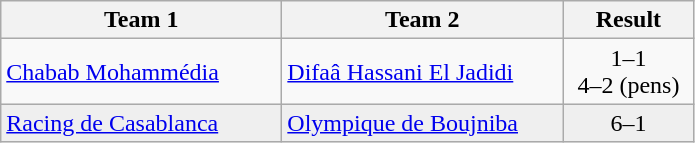<table class="wikitable">
<tr>
<th width="180">Team 1</th>
<th width="180">Team 2</th>
<th width="80">Result</th>
</tr>
<tr>
<td><a href='#'>Chabab Mohammédia</a></td>
<td><a href='#'>Difaâ Hassani El Jadidi</a></td>
<td align="center">1–1<br>4–2 (pens)</td>
</tr>
<tr style="background:#EFEFEF">
<td><a href='#'>Racing de Casablanca</a></td>
<td><a href='#'>Olympique de Boujniba</a></td>
<td align="center">6–1</td>
</tr>
</table>
